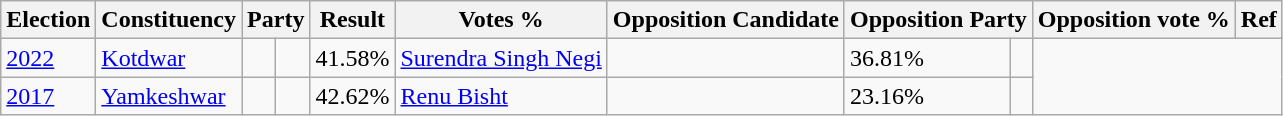<table class="wikitable sortable">
<tr>
<th>Election</th>
<th>Constituency</th>
<th colspan="2">Party</th>
<th>Result</th>
<th>Votes %</th>
<th>Opposition Candidate</th>
<th colspan="2">Opposition Party</th>
<th>Opposition vote %</th>
<th>Ref</th>
</tr>
<tr>
<td><a href='#'>2022</a></td>
<td><a href='#'>Kotdwar</a></td>
<td></td>
<td></td>
<td>41.58%</td>
<td><a href='#'>Surendra Singh Negi</a></td>
<td></td>
<td>36.81%</td>
<td></td>
</tr>
<tr>
<td><a href='#'>2017</a></td>
<td><a href='#'>Yamkeshwar</a></td>
<td></td>
<td></td>
<td>42.62%</td>
<td><a href='#'>Renu Bisht</a></td>
<td></td>
<td>23.16%</td>
<td></td>
</tr>
</table>
